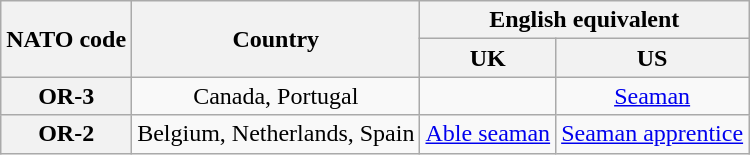<table class="wikitable plainrowheaders" style="text-align:center;" border="1">
<tr>
<th rowspan=2>NATO code</th>
<th rowspan=2>Country</th>
<th colspan=2>English equivalent</th>
</tr>
<tr>
<th>UK</th>
<th>US</th>
</tr>
<tr>
<th>OR-3</th>
<td>Canada, Portugal</td>
<td></td>
<td><a href='#'>Seaman</a></td>
</tr>
<tr>
<th>OR-2</th>
<td>Belgium, Netherlands, Spain</td>
<td><a href='#'>Able seaman</a></td>
<td><a href='#'>Seaman apprentice</a></td>
</tr>
</table>
